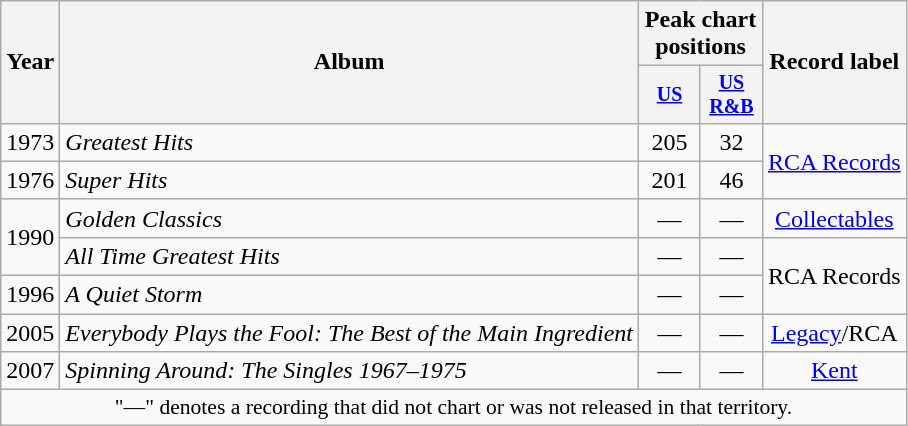<table class="wikitable" style="text-align:center;">
<tr>
<th rowspan="2">Year</th>
<th rowspan="2">Album</th>
<th colspan="2">Peak chart positions</th>
<th rowspan="2">Record label</th>
</tr>
<tr style="font-size:smaller;">
<th width="35"><a href='#'>US</a><br></th>
<th width="35"><a href='#'>US<br>R&B</a><br></th>
</tr>
<tr>
<td rowspan="1">1973</td>
<td align="left"><em>Greatest Hits</em></td>
<td>205</td>
<td>32</td>
<td rowspan="2"><a href='#'>RCA Records</a></td>
</tr>
<tr>
<td rowspan="1">1976</td>
<td align="left"><em>Super Hits</em></td>
<td>201</td>
<td>46</td>
</tr>
<tr>
<td rowspan="2">1990</td>
<td align="left"><em>Golden Classics</em></td>
<td>—</td>
<td>—</td>
<td rowspan="1"><a href='#'>Collectables</a></td>
</tr>
<tr>
<td align="left"><em>All Time Greatest Hits</em></td>
<td>—</td>
<td>—</td>
<td rowspan="2">RCA Records</td>
</tr>
<tr>
<td rowspan="1">1996</td>
<td align="left"><em>A Quiet Storm</em></td>
<td>—</td>
<td>—</td>
</tr>
<tr>
<td rowspan="1">2005</td>
<td align="left"><em>Everybody Plays the Fool: The Best of the Main Ingredient</em></td>
<td>—</td>
<td>—</td>
<td rowspan="1"><a href='#'>Legacy</a>/RCA</td>
</tr>
<tr>
<td rowspan="1">2007</td>
<td align="left"><em>Spinning Around: The Singles 1967–1975</em></td>
<td>—</td>
<td>—</td>
<td rowspan="1"><a href='#'>Kent</a></td>
</tr>
<tr>
<td colspan="15" style="font-size:90%">"—" denotes a recording that did not chart or was not released in that territory.</td>
</tr>
</table>
